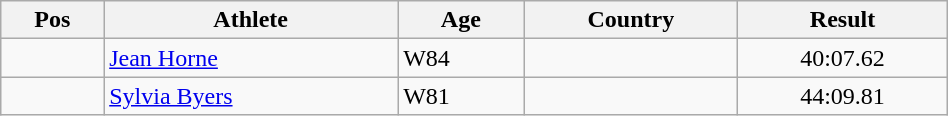<table class="wikitable"  style="text-align:center; width:50%;">
<tr>
<th>Pos</th>
<th>Athlete</th>
<th>Age</th>
<th>Country</th>
<th>Result</th>
</tr>
<tr>
<td align=center></td>
<td align=left><a href='#'>Jean Horne</a></td>
<td align=left>W84</td>
<td align=left></td>
<td>40:07.62</td>
</tr>
<tr>
<td align=center></td>
<td align=left><a href='#'>Sylvia Byers</a></td>
<td align=left>W81</td>
<td align=left></td>
<td>44:09.81</td>
</tr>
</table>
